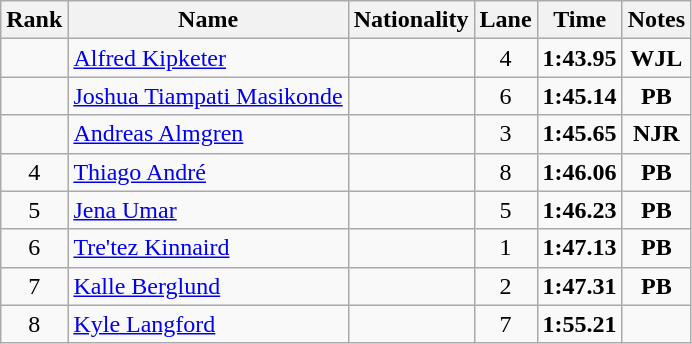<table class="wikitable sortable" style="text-align:center">
<tr>
<th>Rank</th>
<th>Name</th>
<th>Nationality</th>
<th>Lane</th>
<th>Time</th>
<th>Notes</th>
</tr>
<tr>
<td></td>
<td align=left><a href='#'>Alfred Kipketer</a></td>
<td align=left></td>
<td>4</td>
<td><strong>1:43.95</strong></td>
<td><strong>WJL</strong></td>
</tr>
<tr>
<td></td>
<td align=left><a href='#'>Joshua Tiampati Masikonde</a></td>
<td align=left></td>
<td>6</td>
<td><strong>1:45.14</strong></td>
<td><strong>PB</strong></td>
</tr>
<tr>
<td></td>
<td align=left><a href='#'>Andreas Almgren</a></td>
<td align=left></td>
<td>3</td>
<td><strong>1:45.65</strong></td>
<td><strong>NJR</strong></td>
</tr>
<tr>
<td>4</td>
<td align=left><a href='#'>Thiago André</a></td>
<td align=left></td>
<td>8</td>
<td><strong>1:46.06</strong></td>
<td><strong>PB</strong></td>
</tr>
<tr>
<td>5</td>
<td align=left><a href='#'>Jena Umar</a></td>
<td align=left></td>
<td>5</td>
<td><strong>1:46.23</strong></td>
<td><strong>PB</strong></td>
</tr>
<tr>
<td>6</td>
<td align=left><a href='#'>Tre'tez Kinnaird</a></td>
<td align=left></td>
<td>1</td>
<td><strong>1:47.13</strong></td>
<td><strong>PB</strong></td>
</tr>
<tr>
<td>7</td>
<td align=left><a href='#'>Kalle Berglund</a></td>
<td align=left></td>
<td>2</td>
<td><strong>1:47.31</strong></td>
<td><strong>PB</strong></td>
</tr>
<tr>
<td>8</td>
<td align=left><a href='#'>Kyle Langford</a></td>
<td align=left></td>
<td>7</td>
<td><strong>1:55.21</strong></td>
<td></td>
</tr>
</table>
